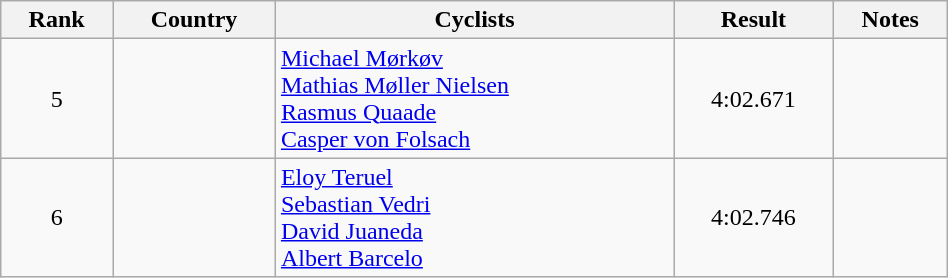<table class="wikitable sortable" width=50% style="text-align:center;">
<tr>
<th>Rank</th>
<th>Country</th>
<th class="unsortable">Cyclists</th>
<th>Result</th>
<th class="unsortable">Notes</th>
</tr>
<tr>
<td>5</td>
<td align="left"></td>
<td align="left"><a href='#'>Michael Mørkøv</a><br><a href='#'>Mathias Møller Nielsen</a><br><a href='#'>Rasmus Quaade</a><br><a href='#'>Casper von Folsach</a></td>
<td>4:02.671</td>
<td></td>
</tr>
<tr>
<td>6</td>
<td align="left"></td>
<td align="left"><a href='#'>Eloy Teruel</a><br><a href='#'>Sebastian Vedri</a><br><a href='#'>David Juaneda</a><br><a href='#'>Albert Barcelo</a></td>
<td>4:02.746</td>
<td></td>
</tr>
</table>
